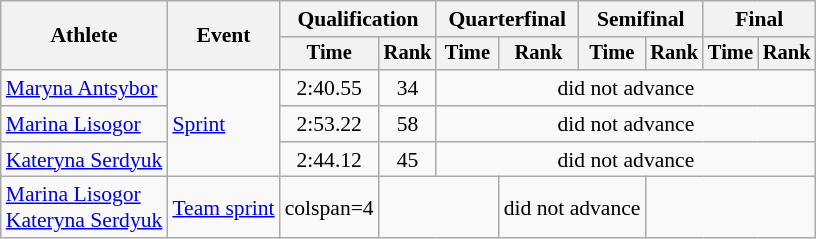<table class="wikitable" style="font-size:90%">
<tr>
<th rowspan="2">Athlete</th>
<th rowspan="2">Event</th>
<th colspan="2">Qualification</th>
<th colspan="2">Quarterfinal</th>
<th colspan="2">Semifinal</th>
<th colspan="2">Final</th>
</tr>
<tr style="font-size:95%">
<th>Time</th>
<th>Rank</th>
<th>Time</th>
<th>Rank</th>
<th>Time</th>
<th>Rank</th>
<th>Time</th>
<th>Rank</th>
</tr>
<tr align=center>
<td align=left><a href='#'>Maryna Antsybor</a></td>
<td align=left rowspan=3><a href='#'>Sprint</a></td>
<td>2:40.55</td>
<td>34</td>
<td colspan=6>did not advance</td>
</tr>
<tr align=center>
<td align=left><a href='#'>Marina Lisogor</a></td>
<td>2:53.22</td>
<td>58</td>
<td colspan=6>did not advance</td>
</tr>
<tr align=center>
<td align=left><a href='#'>Kateryna Serdyuk</a></td>
<td>2:44.12</td>
<td>45</td>
<td colspan=6>did not advance</td>
</tr>
<tr align=center>
<td align=left><a href='#'>Marina Lisogor</a><br><a href='#'>Kateryna Serdyuk</a></td>
<td align=left><a href='#'>Team sprint</a></td>
<td>colspan=4 </td>
<td colspan=2></td>
<td colspan=2>did not advance</td>
</tr>
</table>
